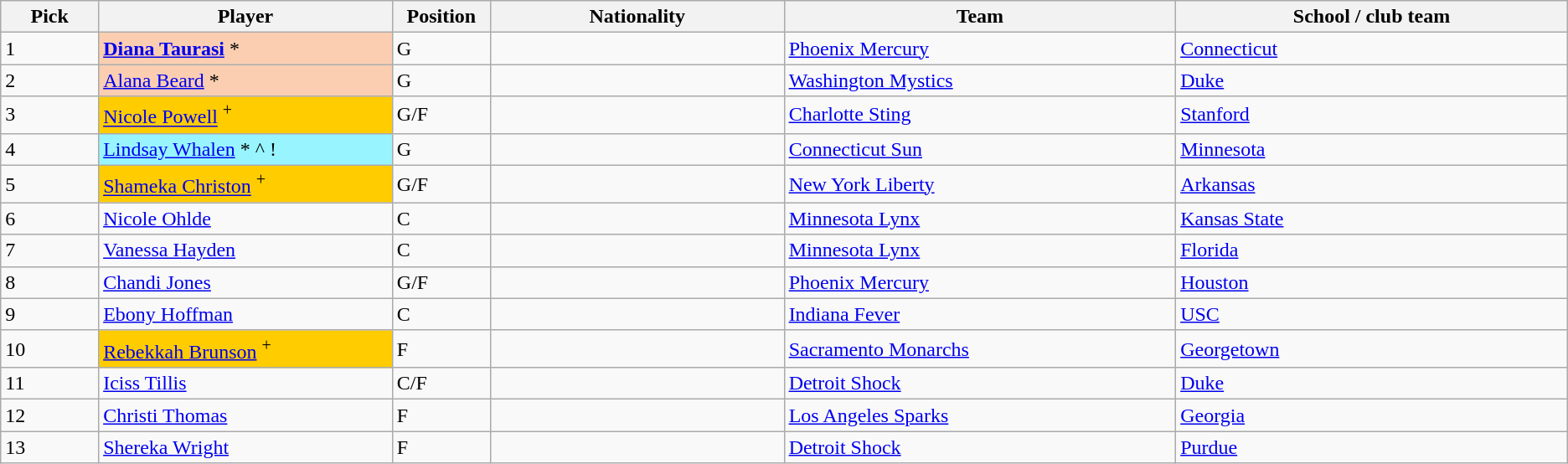<table class="wikitable sortable">
<tr>
<th style="width:5%;">Pick</th>
<th style="width:15%;">Player</th>
<th style="width:5%;">Position</th>
<th style="width:15%;">Nationality</th>
<th style="width:20%;">Team</th>
<th style="width:20%;">School / club team</th>
</tr>
<tr>
<td>1</td>
<td bgcolor="#FBCEB1"><strong><a href='#'>Diana Taurasi</a></strong> *</td>
<td>G</td>
<td></td>
<td><a href='#'>Phoenix Mercury</a></td>
<td><a href='#'>Connecticut</a></td>
</tr>
<tr>
<td>2</td>
<td bgcolor="#FBCEB1"><a href='#'>Alana Beard</a> *</td>
<td>G</td>
<td></td>
<td><a href='#'>Washington Mystics</a></td>
<td><a href='#'>Duke</a></td>
</tr>
<tr>
<td>3</td>
<td bgcolor="#FFCC00"><a href='#'>Nicole Powell</a> <sup>+</sup></td>
<td>G/F</td>
<td></td>
<td><a href='#'>Charlotte Sting</a> </td>
<td><a href='#'>Stanford</a></td>
</tr>
<tr>
<td>4</td>
<td bgcolor="98f5ff"><a href='#'>Lindsay Whalen</a> * ^ !</td>
<td>G</td>
<td></td>
<td><a href='#'>Connecticut Sun</a> </td>
<td><a href='#'>Minnesota</a></td>
</tr>
<tr>
<td>5</td>
<td bgcolor="#FFCC00"><a href='#'>Shameka Christon</a> <sup>+</sup></td>
<td>G/F</td>
<td></td>
<td><a href='#'>New York Liberty</a></td>
<td><a href='#'>Arkansas</a></td>
</tr>
<tr>
<td>6</td>
<td><a href='#'>Nicole Ohlde</a></td>
<td>C</td>
<td></td>
<td><a href='#'>Minnesota Lynx</a> </td>
<td><a href='#'>Kansas State</a></td>
</tr>
<tr>
<td>7</td>
<td><a href='#'>Vanessa Hayden</a></td>
<td>C</td>
<td></td>
<td><a href='#'>Minnesota Lynx</a></td>
<td><a href='#'>Florida</a></td>
</tr>
<tr>
<td>8</td>
<td><a href='#'>Chandi Jones</a></td>
<td>G/F</td>
<td></td>
<td><a href='#'>Phoenix Mercury</a></td>
<td><a href='#'>Houston</a></td>
</tr>
<tr>
<td>9</td>
<td><a href='#'>Ebony Hoffman</a></td>
<td>C</td>
<td></td>
<td><a href='#'>Indiana Fever</a> </td>
<td><a href='#'>USC</a></td>
</tr>
<tr>
<td>10</td>
<td bgcolor="#FFCC00"><a href='#'>Rebekkah Brunson</a> <sup>+</sup></td>
<td>F</td>
<td></td>
<td><a href='#'>Sacramento Monarchs</a></td>
<td><a href='#'>Georgetown</a></td>
</tr>
<tr>
<td>11</td>
<td><a href='#'>Iciss Tillis</a></td>
<td>C/F</td>
<td></td>
<td><a href='#'>Detroit Shock</a> </td>
<td><a href='#'>Duke</a></td>
</tr>
<tr>
<td>12</td>
<td><a href='#'>Christi Thomas</a></td>
<td>F</td>
<td></td>
<td><a href='#'>Los Angeles Sparks</a></td>
<td><a href='#'>Georgia</a></td>
</tr>
<tr>
<td>13</td>
<td><a href='#'>Shereka Wright</a></td>
<td>F</td>
<td></td>
<td><a href='#'>Detroit Shock</a></td>
<td><a href='#'>Purdue</a></td>
</tr>
</table>
